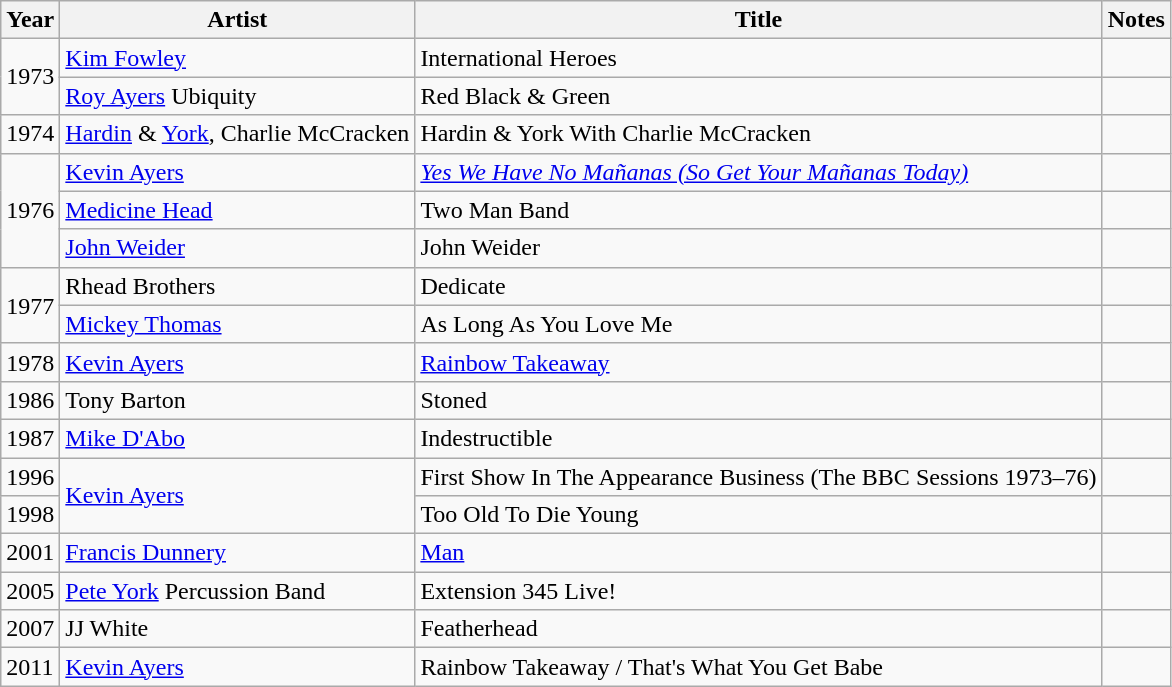<table class="wikitable sortable">
<tr>
<th>Year</th>
<th>Artist</th>
<th>Title</th>
<th>Notes</th>
</tr>
<tr>
<td rowspan="2">1973</td>
<td><a href='#'>Kim Fowley</a></td>
<td>International Heroes</td>
<td></td>
</tr>
<tr>
<td><a href='#'>Roy Ayers</a> Ubiquity</td>
<td>Red Black & Green</td>
<td></td>
</tr>
<tr>
<td>1974</td>
<td><a href='#'>Hardin</a> & <a href='#'>York</a>, Charlie McCracken</td>
<td>Hardin & York With Charlie McCracken</td>
<td></td>
</tr>
<tr>
<td rowspan="3">1976</td>
<td><a href='#'>Kevin Ayers</a></td>
<td><em><a href='#'>Yes We Have No Mañanas (So Get Your Mañanas Today)</a></em></td>
<td></td>
</tr>
<tr>
<td><a href='#'>Medicine Head</a></td>
<td>Two Man Band</td>
<td></td>
</tr>
<tr>
<td><a href='#'>John Weider</a></td>
<td>John Weider</td>
<td></td>
</tr>
<tr>
<td rowspan="2">1977</td>
<td>Rhead Brothers</td>
<td>Dedicate</td>
<td></td>
</tr>
<tr>
<td><a href='#'>Mickey Thomas</a></td>
<td>As Long As You Love Me</td>
<td></td>
</tr>
<tr>
<td>1978</td>
<td><a href='#'>Kevin Ayers</a></td>
<td><a href='#'>Rainbow Takeaway</a></td>
<td></td>
</tr>
<tr>
<td>1986</td>
<td>Tony Barton</td>
<td>Stoned</td>
<td></td>
</tr>
<tr>
<td>1987</td>
<td><a href='#'>Mike D'Abo</a></td>
<td>Indestructible</td>
<td></td>
</tr>
<tr>
<td>1996</td>
<td rowspan="2"><a href='#'>Kevin Ayers</a></td>
<td>First Show In The Appearance Business (The BBC Sessions 1973–76)</td>
<td></td>
</tr>
<tr>
<td>1998</td>
<td>Too Old To Die Young</td>
<td></td>
</tr>
<tr>
<td>2001</td>
<td><a href='#'>Francis Dunnery</a></td>
<td><a href='#'>Man</a></td>
<td></td>
</tr>
<tr>
<td>2005</td>
<td><a href='#'>Pete York</a> Percussion Band</td>
<td>Extension 345 Live!</td>
<td></td>
</tr>
<tr>
<td>2007</td>
<td>JJ White</td>
<td>Featherhead</td>
<td></td>
</tr>
<tr>
<td>2011</td>
<td><a href='#'>Kevin Ayers</a></td>
<td>Rainbow Takeaway / That's What You Get Babe</td>
<td></td>
</tr>
</table>
